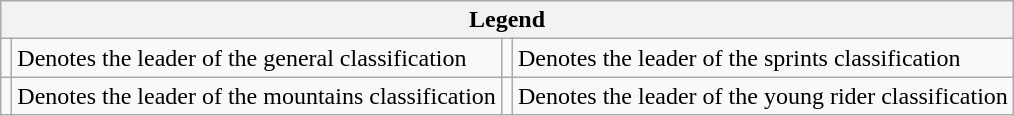<table class="wikitable">
<tr>
<th colspan="4">Legend</th>
</tr>
<tr>
<td></td>
<td>Denotes the leader of the general classification</td>
<td></td>
<td>Denotes the leader of the sprints classification</td>
</tr>
<tr>
<td></td>
<td>Denotes the leader of the mountains classification</td>
<td></td>
<td>Denotes the leader of the young rider classification</td>
</tr>
</table>
